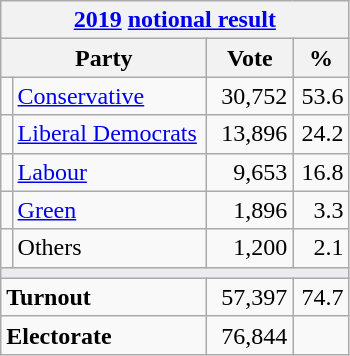<table class="wikitable">
<tr>
<th colspan="4"><a href='#'>2019</a> <a href='#'>notional result</a></th>
</tr>
<tr>
<th bgcolor="#DDDDFF" width="130px" colspan="2">Party</th>
<th bgcolor="#DDDDFF" width="50px">Vote</th>
<th bgcolor="#DDDDFF" width="30px">%</th>
</tr>
<tr>
<td></td>
<td><a href='#'>Conservative</a></td>
<td align=right>30,752</td>
<td align=right>53.6</td>
</tr>
<tr>
<td></td>
<td><a href='#'>Liberal Democrats</a></td>
<td align=right>13,896</td>
<td align=right>24.2</td>
</tr>
<tr>
<td></td>
<td><a href='#'>Labour</a></td>
<td align=right>9,653</td>
<td align=right>16.8</td>
</tr>
<tr>
<td></td>
<td><a href='#'>Green</a></td>
<td align=right>1,896</td>
<td align=right>3.3</td>
</tr>
<tr>
<td></td>
<td>Others</td>
<td align=right>1,200</td>
<td align=right>2.1</td>
</tr>
<tr>
<td colspan="4" bgcolor="#EAECF0"></td>
</tr>
<tr>
<td colspan="2"><strong>Turnout</strong></td>
<td align=right>57,397</td>
<td align=right>74.7</td>
</tr>
<tr>
<td colspan="2"><strong>Electorate</strong></td>
<td align=right>76,844</td>
</tr>
</table>
